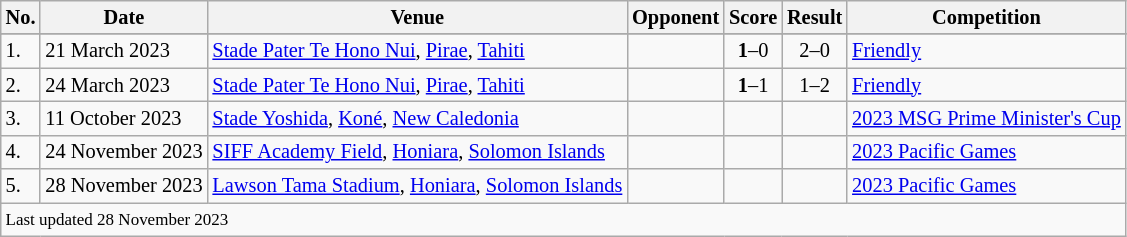<table class="wikitable" style="font-size:85%;">
<tr>
<th>No.</th>
<th>Date</th>
<th>Venue</th>
<th>Opponent</th>
<th>Score</th>
<th>Result</th>
<th>Competition</th>
</tr>
<tr>
</tr>
<tr>
<td>1.</td>
<td>21 March 2023</td>
<td><a href='#'>Stade Pater Te Hono Nui</a>, <a href='#'>Pirae</a>, <a href='#'>Tahiti</a></td>
<td></td>
<td align=center><strong>1</strong>–0</td>
<td align=center>2–0</td>
<td><a href='#'>Friendly</a></td>
</tr>
<tr>
<td>2.</td>
<td>24 March 2023</td>
<td><a href='#'>Stade Pater Te Hono Nui</a>, <a href='#'>Pirae</a>, <a href='#'>Tahiti</a></td>
<td></td>
<td align=center><strong>1</strong>–1</td>
<td align=center>1–2</td>
<td><a href='#'>Friendly</a></td>
</tr>
<tr>
<td>3.</td>
<td>11 October 2023</td>
<td><a href='#'>Stade Yoshida</a>, <a href='#'>Koné</a>, <a href='#'>New Caledonia</a></td>
<td></td>
<td></td>
<td></td>
<td><a href='#'>2023 MSG Prime Minister's Cup</a></td>
</tr>
<tr>
<td>4.</td>
<td>24 November 2023</td>
<td><a href='#'>SIFF Academy Field</a>, <a href='#'>Honiara</a>, <a href='#'>Solomon Islands</a></td>
<td></td>
<td></td>
<td></td>
<td><a href='#'>2023 Pacific Games</a></td>
</tr>
<tr>
<td>5.</td>
<td>28 November 2023</td>
<td><a href='#'>Lawson Tama Stadium</a>, <a href='#'>Honiara</a>, <a href='#'>Solomon Islands</a></td>
<td></td>
<td></td>
<td></td>
<td><a href='#'>2023 Pacific Games</a></td>
</tr>
<tr>
<td colspan="7"><small>Last updated 28 November 2023</small></td>
</tr>
</table>
